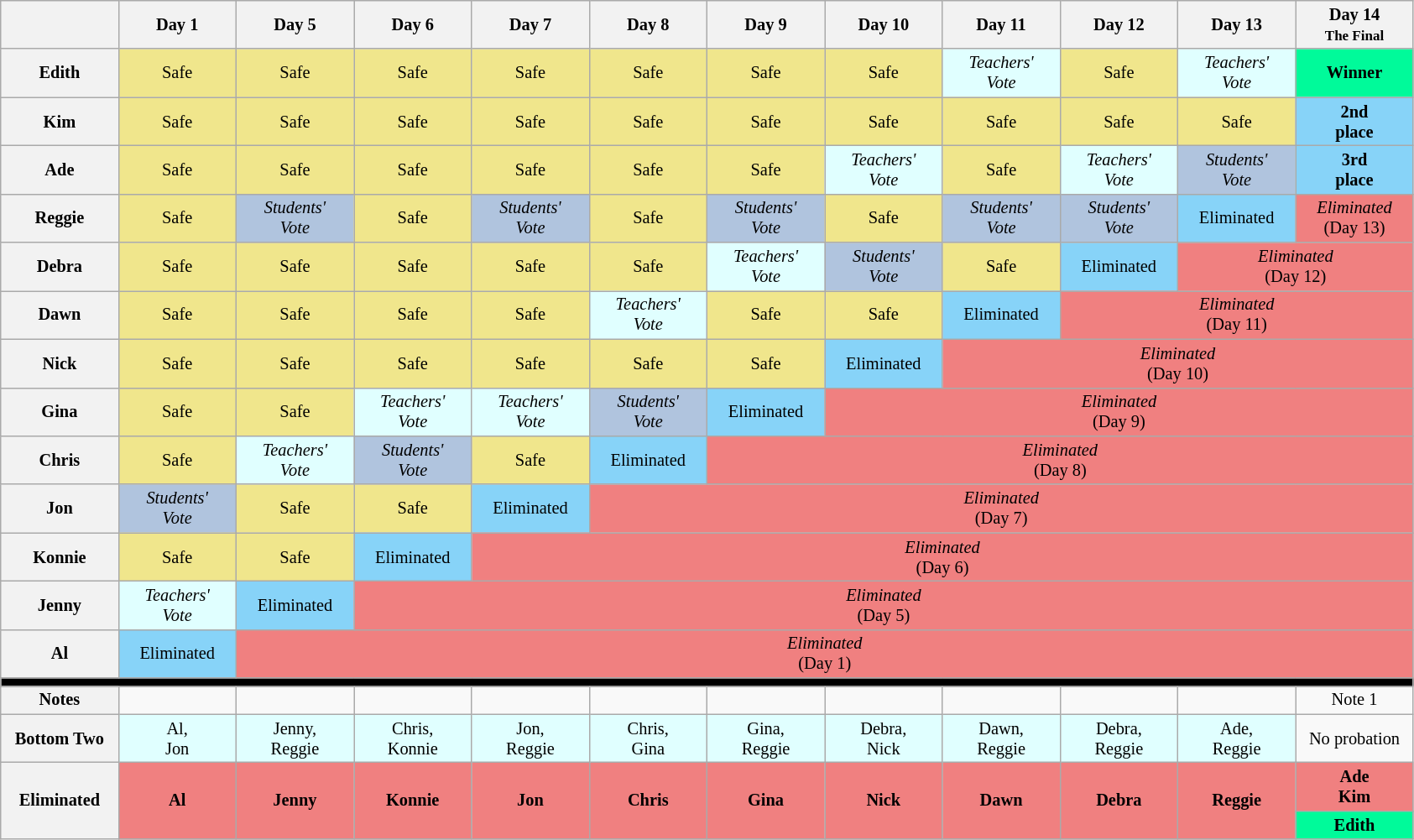<table class="wikitable" style="text-align:center; font-size:85%">
<tr>
<th style="width:7%" colspan=2></th>
<th style="width:7%">Day 1</th>
<th style="width:7%">Day 5</th>
<th style="width:7%">Day 6</th>
<th style="width:7%">Day 7</th>
<th style="width:7%">Day 8</th>
<th style="width:7%">Day 9</th>
<th style="width:7%">Day 10</th>
<th style="width:7%">Day 11</th>
<th style="width:7%">Day 12</th>
<th style="width:7%">Day 13</th>
<th style="width:7%" colspan=2>Day 14 <br><small>The Final</small></th>
</tr>
<tr>
<th colspan="2">Edith</th>
<td style="background:#F0E68C">Safe</td>
<td style="background:#F0E68C">Safe</td>
<td style="background:#F0E68C">Safe</td>
<td style="background:#F0E68C">Safe</td>
<td style="background:#F0E68C">Safe</td>
<td style="background:#F0E68C">Safe</td>
<td style="background:#F0E68C">Safe</td>
<td style="background:#E0FFFF"><em>Teachers'<br>Vote</em></td>
<td style="background:#F0E68C">Safe</td>
<td style="background:#E0FFFF"><em>Teachers'<br>Vote</em></td>
<td style="background:#00FA9A"><strong>Winner</strong></td>
</tr>
<tr>
<th colspan="2">Kim</th>
<td style="background:#F0E68C">Safe</td>
<td style="background:#F0E68C">Safe</td>
<td style="background:#F0E68C">Safe</td>
<td style="background:#F0E68C">Safe</td>
<td style="background:#F0E68C">Safe</td>
<td style="background:#F0E68C">Safe</td>
<td style="background:#F0E68C">Safe</td>
<td style="background:#F0E68C">Safe</td>
<td style="background:#F0E68C">Safe</td>
<td style="background:#F0E68C">Safe</td>
<td style="background:#87D3F8"><strong>2nd<br>place</strong></td>
</tr>
<tr>
<th colspan="2">Ade</th>
<td style="background:#F0E68C">Safe</td>
<td style="background:#F0E68C">Safe</td>
<td style="background:#F0E68C">Safe</td>
<td style="background:#F0E68C">Safe</td>
<td style="background:#F0E68C">Safe</td>
<td style="background:#F0E68C">Safe</td>
<td style="background:#E0FFFF"><em>Teachers'<br>Vote</em></td>
<td style="background:#F0E68C">Safe</td>
<td style="background:#E0FFFF"><em>Teachers'<br>Vote</em></td>
<td style="background:lightsteelblue"><em>Students'<br>Vote</em></td>
<td style="background:#87D3F8"><strong>3rd<br>place</strong></td>
</tr>
<tr>
<th colspan="2">Reggie</th>
<td style="background:#F0E68C">Safe</td>
<td style="background:lightsteelblue"><em>Students'<br>Vote</em></td>
<td style="background:#F0E68C">Safe</td>
<td style="background:lightsteelblue"><em>Students'<br>Vote</em></td>
<td style="background:#F0E68C">Safe</td>
<td style="background:lightsteelblue"><em>Students'<br>Vote</em></td>
<td style="background:#F0E68C">Safe</td>
<td style="background:lightsteelblue"><em>Students'<br>Vote</em></td>
<td style="background:lightsteelblue"><em>Students'<br>Vote</em></td>
<td style="background:#87D3F8">Eliminated</td>
<td style="background:#F08080" colspan=1><em>Eliminated</em> <br> (Day 13)</td>
</tr>
<tr>
<th colspan="2">Debra</th>
<td style="background:#F0E68C">Safe</td>
<td style="background:#F0E68C">Safe</td>
<td style="background:#F0E68C">Safe</td>
<td style="background:#F0E68C">Safe</td>
<td style="background:#F0E68C">Safe</td>
<td style="background:#E0FFFF"><em>Teachers'<br>Vote</em></td>
<td style="background:lightsteelblue"><em>Students'<br>Vote</em></td>
<td style="background:#F0E68C">Safe</td>
<td style="background:#87D3F8">Eliminated</td>
<td style="background:#F08080" colspan=2><em>Eliminated</em> <br> (Day 12)</td>
</tr>
<tr>
<th colspan="2">Dawn</th>
<td style="background:#F0E68C">Safe</td>
<td style="background:#F0E68C">Safe</td>
<td style="background:#F0E68C">Safe</td>
<td style="background:#F0E68C">Safe</td>
<td style="background:#E0FFFF"><em>Teachers'<br>Vote</em></td>
<td style="background:#F0E68C">Safe</td>
<td style="background:#F0E68C">Safe</td>
<td style="background:#87D3F8">Eliminated</td>
<td style="background:#F08080" colspan=3><em>Eliminated</em><br>(Day 11)</td>
</tr>
<tr>
<th colspan="2">Nick</th>
<td style="background:#F0E68C">Safe</td>
<td style="background:#F0E68C">Safe</td>
<td style="background:#F0E68C">Safe</td>
<td style="background:#F0E68C">Safe</td>
<td style="background:#F0E68C">Safe</td>
<td style="background:#F0E68C">Safe</td>
<td style="background:#87D3F8">Eliminated</td>
<td style="background:#F08080" colspan=4><em>Eliminated</em><br>(Day 10)</td>
</tr>
<tr>
<th colspan="2">Gina</th>
<td style="background:#F0E68C">Safe</td>
<td style="background:#F0E68C">Safe</td>
<td style="background:#E0FFFF"><em>Teachers'<br>Vote</em></td>
<td style="background:#E0FFFF"><em>Teachers'<br>Vote</em></td>
<td style="background:lightsteelblue"><em>Students'<br>Vote</em></td>
<td style="background:#87D3F8">Eliminated</td>
<td style="background:#F08080" colspan=5><em>Eliminated</em><br>(Day 9)</td>
</tr>
<tr>
<th colspan="2">Chris</th>
<td style="background:#F0E68C">Safe</td>
<td style="background:#E0FFFF"><em>Teachers'<br>Vote</em></td>
<td style="background:lightsteelblue"><em>Students'<br>Vote</em></td>
<td style="background:#F0E68C">Safe</td>
<td style="background:#87D3F8">Eliminated</td>
<td style="background:#F08080" colspan=6><em>Eliminated</em><br>(Day 8)</td>
</tr>
<tr>
<th colspan="2">Jon</th>
<td style="background:lightsteelblue"><em>Students'<br>Vote</em></td>
<td style="background:#F0E68C">Safe</td>
<td style="background:#F0E68C">Safe</td>
<td style="background:#87D3F8">Eliminated</td>
<td style="background:#F08080" colspan=7><em>Eliminated</em><br>(Day 7)</td>
</tr>
<tr>
<th colspan="2">Konnie</th>
<td style="background:#F0E68C">Safe</td>
<td style="background:#F0E68C">Safe</td>
<td style="background:#87D3F8">Eliminated</td>
<td style="background:#F08080" colspan=8><em>Eliminated</em><br>(Day 6)</td>
</tr>
<tr>
<th colspan="2">Jenny</th>
<td style="background:#E0FFFF"><em>Teachers'<br>Vote</em></td>
<td style="background:#87D3F8">Eliminated</td>
<td style="background:#F08080" colspan=9><em>Eliminated</em><br>(Day 5)</td>
</tr>
<tr>
<th colspan="2">Al</th>
<td style="background:#87D3F8">Eliminated</td>
<td style="background:#F08080" colspan=10><em>Eliminated</em><br>(Day 1)</td>
</tr>
<tr>
<td style="background:#000000" colspan=13></td>
</tr>
<tr>
<th colspan=2>Notes</th>
<td style="background:x"></td>
<td style="background:x"></td>
<td style="background:x"></td>
<td style="background:x"></td>
<td style="background:x"></td>
<td style="background:x"></td>
<td style="background:x"></td>
<td style="background:x"></td>
<td style="background:x"></td>
<td style="background:x"></td>
<td style="background:x">Note 1</td>
</tr>
<tr>
<th colspan=2>Bottom Two</th>
<td style="background:#E0FFFF">Al,<br>Jon</td>
<td style="background:#E0FFFF">Jenny,<br>Reggie</td>
<td style="background:#E0FFFF">Chris,<br>Konnie</td>
<td style="background:#E0FFFF">Jon,<br>Reggie</td>
<td style="background:#E0FFFF">Chris,<br>Gina</td>
<td style="background:#E0FFFF">Gina,<br>Reggie</td>
<td style="background:#E0FFFF">Debra,<br>Nick</td>
<td style="background:#E0FFFF">Dawn,<br>Reggie</td>
<td style="background:#E0FFFF">Debra,<br>Reggie</td>
<td style="background:#E0FFFF">Ade,<br>Reggie</td>
<td colspan=2>No probation</td>
</tr>
<tr>
<th colspan=2 rowspan=2>Eliminated</th>
<td style="background:#F08080" rowspan="2"><strong>Al </strong></td>
<td style="background:#F08080" rowspan="2"><strong>Jenny </strong></td>
<td style="background:#F08080" rowspan="2"><strong>Konnie </strong></td>
<td style="background:#F08080" rowspan="2"><strong>Jon </strong></td>
<td style="background:#F08080" rowspan="2"><strong>Chris </strong></td>
<td style="background:#F08080" rowspan="2"><strong>Gina</strong></td>
<td style="background:#F08080" rowspan="2"><strong>Nick</strong></td>
<td style="background:#F08080" rowspan=2><strong>Dawn</strong></td>
<td style="background:#F08080" rowspan=2><strong>Debra</strong></td>
<td style="background:#F08080" rowspan=2><strong>Reggie</strong></td>
<td style="background:#F08080" colspan=2><strong>Ade<br>Kim</strong></td>
</tr>
<tr>
<td style="background:#00FA9A"><strong>Edith</strong></td>
</tr>
</table>
